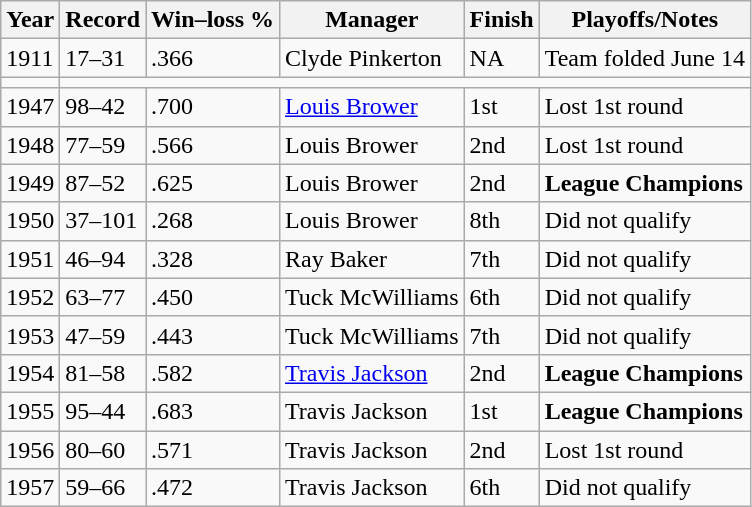<table class="wikitable">
<tr>
<th>Year</th>
<th>Record</th>
<th>Win–loss %</th>
<th>Manager</th>
<th>Finish</th>
<th>Playoffs/Notes</th>
</tr>
<tr>
<td>1911</td>
<td>17–31</td>
<td>.366</td>
<td>Clyde Pinkerton</td>
<td>NA</td>
<td>Team folded June 14</td>
</tr>
<tr>
<td></td>
</tr>
<tr>
<td>1947</td>
<td>98–42</td>
<td>.700</td>
<td><a href='#'>Louis Brower</a></td>
<td>1st</td>
<td>Lost 1st round</td>
</tr>
<tr>
<td>1948</td>
<td>77–59</td>
<td>.566</td>
<td>Louis Brower</td>
<td>2nd</td>
<td>Lost 1st round</td>
</tr>
<tr>
<td>1949</td>
<td>87–52</td>
<td>.625</td>
<td>Louis Brower</td>
<td>2nd</td>
<td><strong>League Champions</strong></td>
</tr>
<tr>
<td>1950</td>
<td>37–101</td>
<td>.268</td>
<td>Louis Brower</td>
<td>8th</td>
<td>Did not qualify</td>
</tr>
<tr>
<td>1951</td>
<td>46–94</td>
<td>.328</td>
<td>Ray Baker</td>
<td>7th</td>
<td>Did not qualify</td>
</tr>
<tr>
<td>1952</td>
<td>63–77</td>
<td>.450</td>
<td>Tuck McWilliams</td>
<td>6th</td>
<td>Did not qualify</td>
</tr>
<tr>
<td>1953</td>
<td>47–59</td>
<td>.443</td>
<td>Tuck McWilliams</td>
<td>7th</td>
<td>Did not qualify</td>
</tr>
<tr>
<td>1954</td>
<td>81–58</td>
<td>.582</td>
<td><a href='#'>Travis Jackson</a></td>
<td>2nd</td>
<td><strong>League Champions</strong></td>
</tr>
<tr>
<td>1955</td>
<td>95–44</td>
<td>.683</td>
<td>Travis Jackson</td>
<td>1st</td>
<td><strong>League Champions</strong></td>
</tr>
<tr>
<td>1956</td>
<td>80–60</td>
<td>.571</td>
<td>Travis Jackson</td>
<td>2nd</td>
<td>Lost 1st round</td>
</tr>
<tr>
<td>1957</td>
<td>59–66</td>
<td>.472</td>
<td>Travis Jackson</td>
<td>6th</td>
<td>Did not qualify</td>
</tr>
</table>
